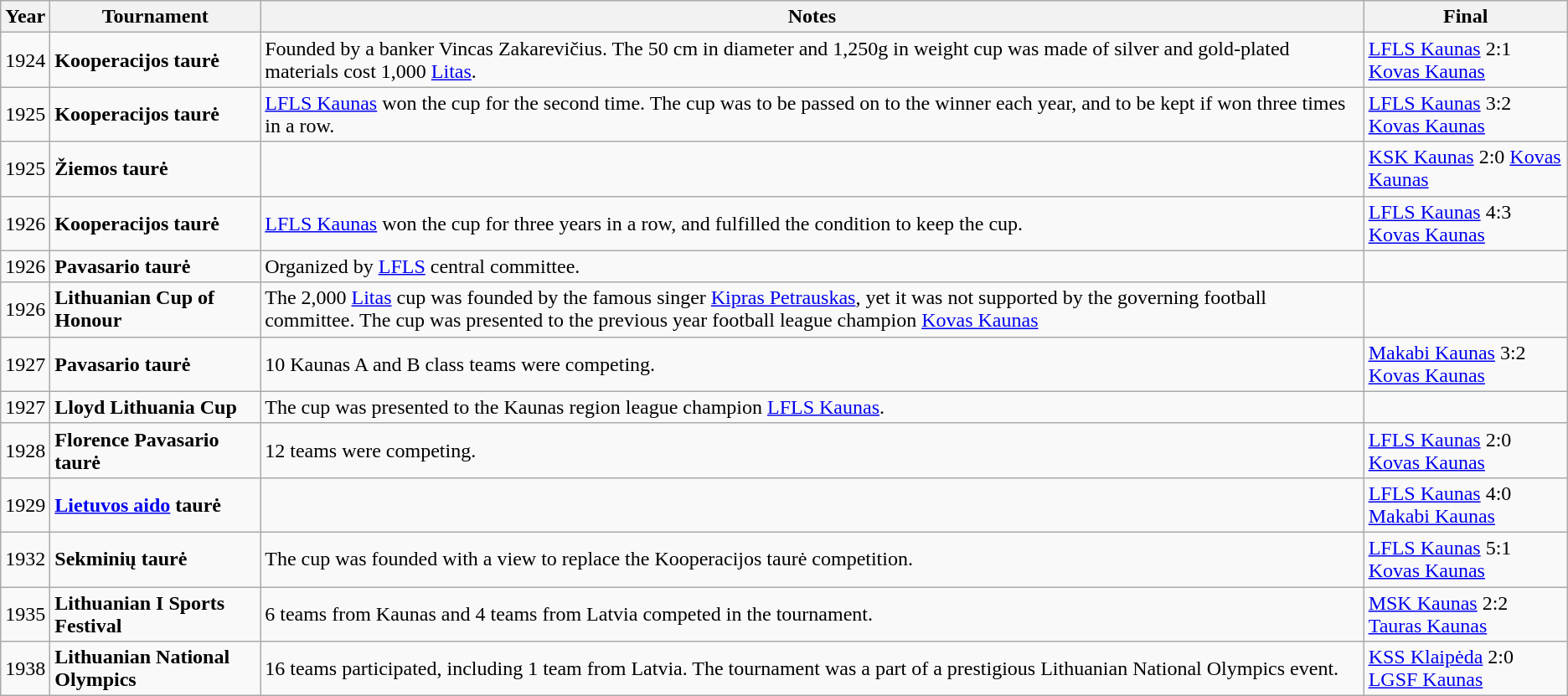<table class="wikitable">
<tr>
<th>Year</th>
<th>Tournament</th>
<th>Notes</th>
<th>Final</th>
</tr>
<tr>
<td>1924</td>
<td><strong>Kooperacijos taurė</strong></td>
<td>Founded by a banker Vincas Zakarevičius. The 50 cm in diameter and 1,250g in weight cup was made of silver and gold-plated materials cost 1,000 <a href='#'>Litas</a>.</td>
<td><a href='#'>LFLS Kaunas</a> 2:1 <a href='#'>Kovas Kaunas</a></td>
</tr>
<tr>
<td>1925</td>
<td><strong>Kooperacijos taurė</strong></td>
<td><a href='#'>LFLS Kaunas</a> won the cup for the second time. The cup was to be passed on to the winner each year, and to be kept if won three times in a row.</td>
<td><a href='#'>LFLS Kaunas</a> 3:2 <a href='#'>Kovas Kaunas</a></td>
</tr>
<tr>
<td>1925</td>
<td><strong>Žiemos taurė</strong></td>
<td></td>
<td><a href='#'>KSK Kaunas</a> 2:0 <a href='#'>Kovas Kaunas</a></td>
</tr>
<tr>
<td>1926</td>
<td><strong>Kooperacijos taurė</strong></td>
<td><a href='#'>LFLS Kaunas</a> won the cup for three years in a row, and fulfilled the condition to keep the cup.</td>
<td><a href='#'>LFLS Kaunas</a> 4:3 <a href='#'>Kovas Kaunas</a></td>
</tr>
<tr>
<td>1926</td>
<td><strong>Pavasario taurė</strong></td>
<td>Organized by <a href='#'>LFLS</a> central committee.</td>
<td></td>
</tr>
<tr>
<td>1926</td>
<td><strong>Lithuanian Cup of Honour</strong></td>
<td>The 2,000 <a href='#'>Litas</a> cup was founded by the famous singer <a href='#'>Kipras Petrauskas</a>, yet it was not supported by the governing football committee. The cup was presented to the previous year football league champion <a href='#'>Kovas Kaunas</a></td>
<td></td>
</tr>
<tr>
<td>1927</td>
<td><strong>Pavasario taurė</strong></td>
<td>10 Kaunas A and B class teams were competing.</td>
<td><a href='#'>Makabi Kaunas</a> 3:2 <a href='#'>Kovas Kaunas</a></td>
</tr>
<tr>
<td>1927</td>
<td><strong>Lloyd Lithuania Cup</strong></td>
<td>The cup was presented to the Kaunas region league champion <a href='#'>LFLS Kaunas</a>.</td>
<td></td>
</tr>
<tr>
<td>1928</td>
<td><strong>Florence Pavasario taurė</strong></td>
<td>12 teams were competing.</td>
<td><a href='#'>LFLS Kaunas</a> 2:0 <a href='#'>Kovas Kaunas</a></td>
</tr>
<tr>
<td>1929</td>
<td><strong><a href='#'>Lietuvos aido</a> taurė</strong></td>
<td></td>
<td><a href='#'>LFLS Kaunas</a> 4:0 <a href='#'>Makabi Kaunas</a></td>
</tr>
<tr>
<td>1932</td>
<td><strong>Sekminių taurė</strong></td>
<td>The cup was founded with a view to replace the Kooperacijos taurė competition.</td>
<td><a href='#'>LFLS Kaunas</a> 5:1 <a href='#'>Kovas Kaunas</a></td>
</tr>
<tr>
<td>1935</td>
<td><strong>Lithuanian I Sports Festival</strong></td>
<td>6 teams from Kaunas and 4 teams from Latvia competed in the tournament.</td>
<td><a href='#'>MSK Kaunas</a> 2:2 <a href='#'>Tauras Kaunas</a></td>
</tr>
<tr>
<td>1938</td>
<td><strong>Lithuanian National Olympics</strong></td>
<td>16 teams participated, including 1 team from Latvia. The tournament was a part of a prestigious Lithuanian National Olympics event.</td>
<td><a href='#'>KSS Klaipėda</a> 2:0 <a href='#'>LGSF Kaunas</a></td>
</tr>
</table>
